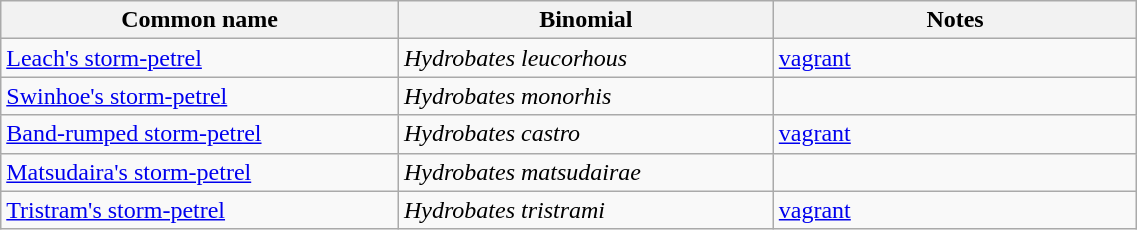<table style="width:60%;" class="wikitable">
<tr>
<th width=35%>Common name</th>
<th width=33%>Binomial</th>
<th width=32%>Notes</th>
</tr>
<tr>
<td><a href='#'>Leach's storm-petrel</a></td>
<td><em>Hydrobates leucorhous</em></td>
<td><a href='#'>vagrant</a></td>
</tr>
<tr>
<td><a href='#'>Swinhoe's storm-petrel</a></td>
<td><em>Hydrobates monorhis</em></td>
<td></td>
</tr>
<tr>
<td><a href='#'>Band-rumped storm-petrel</a></td>
<td><em>Hydrobates castro</em></td>
<td><a href='#'>vagrant</a></td>
</tr>
<tr>
<td><a href='#'>Matsudaira's storm-petrel</a></td>
<td><em>Hydrobates matsudairae</em></td>
<td></td>
</tr>
<tr>
<td><a href='#'>Tristram's storm-petrel</a></td>
<td><em>Hydrobates tristrami</em></td>
<td><a href='#'>vagrant</a></td>
</tr>
</table>
